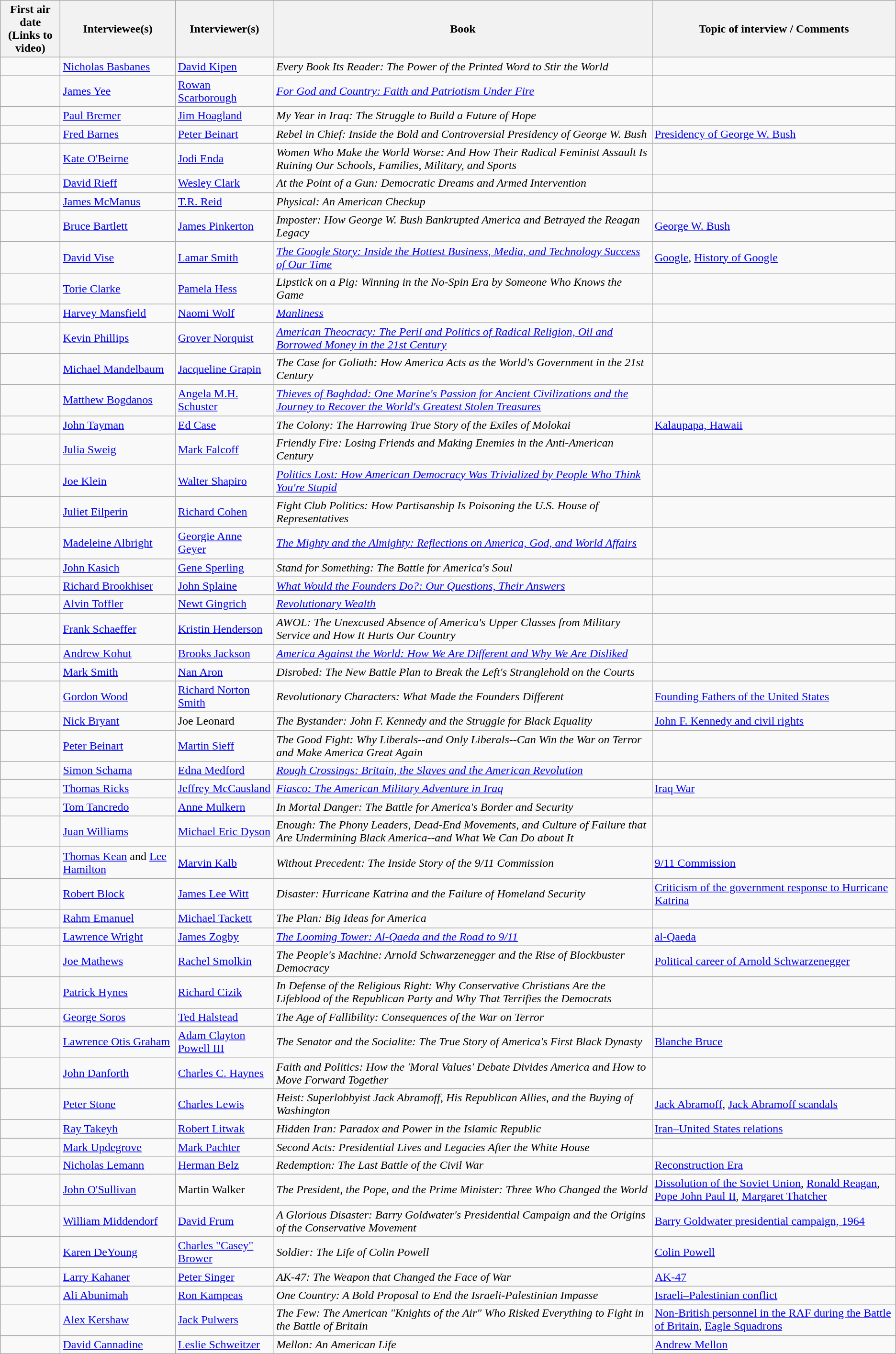<table class="wikitable">
<tr>
<th>First air date<br>(Links to video)</th>
<th>Interviewee(s)</th>
<th>Interviewer(s)</th>
<th>Book</th>
<th>Topic of interview / Comments</th>
</tr>
<tr>
<td></td>
<td><a href='#'>Nicholas Basbanes</a></td>
<td><a href='#'>David Kipen</a></td>
<td><em>Every Book Its Reader: The Power of the Printed Word to Stir the World</em></td>
<td></td>
</tr>
<tr>
<td></td>
<td><a href='#'>James Yee</a></td>
<td><a href='#'>Rowan Scarborough</a></td>
<td><em><a href='#'>For God and Country: Faith and Patriotism Under Fire</a></em></td>
<td></td>
</tr>
<tr>
<td></td>
<td><a href='#'>Paul Bremer</a></td>
<td><a href='#'>Jim Hoagland</a></td>
<td><em>My Year in Iraq: The Struggle to Build a Future of Hope</em></td>
<td></td>
</tr>
<tr>
<td></td>
<td><a href='#'>Fred Barnes</a></td>
<td><a href='#'>Peter Beinart</a></td>
<td><em>Rebel in Chief: Inside the Bold and Controversial Presidency of George W. Bush</em></td>
<td><a href='#'>Presidency of George W. Bush</a></td>
</tr>
<tr>
<td></td>
<td><a href='#'>Kate O'Beirne</a></td>
<td><a href='#'>Jodi Enda</a></td>
<td><em>Women Who Make the World Worse: And How Their Radical Feminist Assault Is Ruining Our Schools, Families, Military, and Sports</em></td>
<td></td>
</tr>
<tr>
<td></td>
<td><a href='#'>David Rieff</a></td>
<td><a href='#'>Wesley Clark</a></td>
<td><em>At the Point of a Gun: Democratic Dreams and Armed Intervention</em></td>
<td></td>
</tr>
<tr>
<td></td>
<td><a href='#'>James McManus</a></td>
<td><a href='#'>T.R. Reid</a></td>
<td><em>Physical: An American Checkup</em></td>
<td></td>
</tr>
<tr>
<td></td>
<td><a href='#'>Bruce Bartlett</a></td>
<td><a href='#'>James Pinkerton</a></td>
<td><em>Imposter: How George W. Bush Bankrupted America and Betrayed the Reagan Legacy</em></td>
<td><a href='#'>George W. Bush</a></td>
</tr>
<tr>
<td></td>
<td><a href='#'>David Vise</a></td>
<td><a href='#'>Lamar Smith</a></td>
<td><em><a href='#'>The Google Story: Inside the Hottest Business, Media, and Technology Success of Our Time</a></em></td>
<td><a href='#'>Google</a>, <a href='#'>History of Google</a></td>
</tr>
<tr>
<td></td>
<td><a href='#'>Torie Clarke</a></td>
<td><a href='#'>Pamela Hess</a></td>
<td><em>Lipstick on a Pig: Winning in the No-Spin Era by Someone Who Knows the Game</em></td>
<td></td>
</tr>
<tr>
<td></td>
<td><a href='#'>Harvey Mansfield</a></td>
<td><a href='#'>Naomi Wolf</a></td>
<td><em><a href='#'>Manliness</a></em></td>
<td></td>
</tr>
<tr>
<td></td>
<td><a href='#'>Kevin Phillips</a></td>
<td><a href='#'>Grover Norquist</a></td>
<td><em><a href='#'>American Theocracy: The Peril and Politics of Radical Religion, Oil and Borrowed Money in the 21st Century</a></em></td>
<td></td>
</tr>
<tr>
<td></td>
<td><a href='#'>Michael Mandelbaum</a></td>
<td><a href='#'>Jacqueline Grapin</a></td>
<td><em>The Case for Goliath: How America Acts as the World's Government in the 21st Century</em></td>
<td></td>
</tr>
<tr>
<td></td>
<td><a href='#'>Matthew Bogdanos</a></td>
<td><a href='#'>Angela M.H. Schuster</a></td>
<td><em><a href='#'>Thieves of Baghdad: One Marine's Passion for Ancient Civilizations and the Journey to Recover the World's Greatest Stolen Treasures</a></em></td>
<td></td>
</tr>
<tr>
<td></td>
<td><a href='#'>John Tayman</a></td>
<td><a href='#'>Ed Case</a></td>
<td><em>The Colony: The Harrowing True Story of the Exiles of Molokai</em></td>
<td><a href='#'>Kalaupapa, Hawaii</a></td>
</tr>
<tr>
<td></td>
<td><a href='#'>Julia Sweig</a></td>
<td><a href='#'>Mark Falcoff</a></td>
<td><em>Friendly Fire: Losing Friends and Making Enemies in the Anti-American Century</em></td>
<td></td>
</tr>
<tr>
<td></td>
<td><a href='#'>Joe Klein</a></td>
<td><a href='#'>Walter Shapiro</a></td>
<td><em><a href='#'>Politics Lost: How American Democracy Was Trivialized by People Who Think You're Stupid</a></em></td>
<td></td>
</tr>
<tr>
<td></td>
<td><a href='#'>Juliet Eilperin</a></td>
<td><a href='#'>Richard Cohen</a></td>
<td><em>Fight Club Politics: How Partisanship Is Poisoning the U.S. House of Representatives</em></td>
<td></td>
</tr>
<tr>
<td></td>
<td><a href='#'>Madeleine Albright</a></td>
<td><a href='#'>Georgie Anne Geyer</a></td>
<td><em><a href='#'>The Mighty and the Almighty: Reflections on America, God, and World Affairs</a></em></td>
<td></td>
</tr>
<tr>
<td></td>
<td><a href='#'>John Kasich</a></td>
<td><a href='#'>Gene Sperling</a></td>
<td><em>Stand for Something: The Battle for America's Soul</em></td>
<td></td>
</tr>
<tr>
<td></td>
<td><a href='#'>Richard Brookhiser</a></td>
<td><a href='#'>John Splaine</a></td>
<td><em><a href='#'>What Would the Founders Do?: Our Questions, Their Answers</a></em></td>
<td></td>
</tr>
<tr>
<td></td>
<td><a href='#'>Alvin Toffler</a></td>
<td><a href='#'>Newt Gingrich</a></td>
<td><em><a href='#'>Revolutionary Wealth</a></em></td>
<td></td>
</tr>
<tr>
<td></td>
<td><a href='#'>Frank Schaeffer</a></td>
<td><a href='#'>Kristin Henderson</a></td>
<td><em>AWOL: The Unexcused Absence of America's Upper Classes from Military Service and How It Hurts Our Country</em></td>
<td></td>
</tr>
<tr>
<td></td>
<td><a href='#'>Andrew Kohut</a></td>
<td><a href='#'>Brooks Jackson</a></td>
<td><em><a href='#'>America Against the World: How We Are Different and Why We Are Disliked</a></em></td>
<td></td>
</tr>
<tr>
<td></td>
<td><a href='#'>Mark Smith</a></td>
<td><a href='#'>Nan Aron</a></td>
<td><em>Disrobed: The New Battle Plan to Break the Left's Stranglehold on the Courts</em></td>
<td></td>
</tr>
<tr>
<td></td>
<td><a href='#'>Gordon Wood</a></td>
<td><a href='#'>Richard Norton Smith</a></td>
<td><em>Revolutionary Characters: What Made the Founders Different</em></td>
<td><a href='#'>Founding Fathers of the United States</a></td>
</tr>
<tr>
<td></td>
<td><a href='#'>Nick Bryant</a></td>
<td>Joe Leonard</td>
<td><em>The Bystander: John F. Kennedy and the Struggle for Black Equality</em></td>
<td><a href='#'>John F. Kennedy and civil rights</a></td>
</tr>
<tr>
<td></td>
<td><a href='#'>Peter Beinart</a></td>
<td><a href='#'>Martin Sieff</a></td>
<td><em>The Good Fight: Why Liberals--and Only Liberals--Can Win the War on Terror and Make America Great Again</em></td>
<td></td>
</tr>
<tr>
<td></td>
<td><a href='#'>Simon Schama</a></td>
<td><a href='#'>Edna Medford</a></td>
<td><em><a href='#'>Rough Crossings: Britain, the Slaves and the American Revolution</a></em></td>
<td></td>
</tr>
<tr>
<td></td>
<td><a href='#'>Thomas Ricks</a></td>
<td><a href='#'>Jeffrey McCausland</a></td>
<td><em><a href='#'>Fiasco: The American Military Adventure in Iraq</a></em></td>
<td><a href='#'>Iraq War</a></td>
</tr>
<tr>
<td></td>
<td><a href='#'>Tom Tancredo</a></td>
<td><a href='#'>Anne Mulkern</a></td>
<td><em>In Mortal Danger: The Battle for America's Border and Security</em></td>
<td></td>
</tr>
<tr>
<td></td>
<td><a href='#'>Juan Williams</a></td>
<td><a href='#'>Michael Eric Dyson</a></td>
<td><em>Enough: The Phony Leaders, Dead-End Movements, and Culture of Failure that Are Undermining Black America--and What We Can Do about It</em></td>
<td></td>
</tr>
<tr>
<td></td>
<td><a href='#'>Thomas Kean</a> and <a href='#'>Lee Hamilton</a></td>
<td><a href='#'>Marvin Kalb</a></td>
<td><em>Without Precedent: The Inside Story of the 9/11 Commission</em></td>
<td><a href='#'>9/11 Commission</a></td>
</tr>
<tr>
<td></td>
<td><a href='#'>Robert Block</a></td>
<td><a href='#'>James Lee Witt</a></td>
<td><em>Disaster: Hurricane Katrina and the Failure of Homeland Security</em></td>
<td><a href='#'>Criticism of the government response to Hurricane Katrina</a></td>
</tr>
<tr>
<td></td>
<td><a href='#'>Rahm Emanuel</a></td>
<td><a href='#'>Michael Tackett</a></td>
<td><em>The Plan: Big Ideas for America</em></td>
<td></td>
</tr>
<tr>
<td></td>
<td><a href='#'>Lawrence Wright</a></td>
<td><a href='#'>James Zogby</a></td>
<td><em><a href='#'>The Looming Tower: Al-Qaeda and the Road to 9/11</a></em></td>
<td><a href='#'>al-Qaeda</a></td>
</tr>
<tr>
<td></td>
<td><a href='#'>Joe Mathews</a></td>
<td><a href='#'>Rachel Smolkin</a></td>
<td><em>The People's Machine: Arnold Schwarzenegger and the Rise of Blockbuster Democracy</em></td>
<td><a href='#'>Political career of Arnold Schwarzenegger</a></td>
</tr>
<tr>
<td></td>
<td><a href='#'>Patrick Hynes</a></td>
<td><a href='#'>Richard Cizik</a></td>
<td><em> In Defense of the Religious Right: Why Conservative Christians Are the Lifeblood of the Republican Party and Why That Terrifies the Democrats</em></td>
<td></td>
</tr>
<tr>
<td></td>
<td><a href='#'>George Soros</a></td>
<td><a href='#'>Ted Halstead</a></td>
<td><em>The Age of Fallibility: Consequences of the War on Terror</em></td>
<td></td>
</tr>
<tr>
<td></td>
<td><a href='#'>Lawrence Otis Graham</a></td>
<td><a href='#'>Adam Clayton Powell III</a></td>
<td><em>The Senator and the Socialite: The True Story of America's First Black Dynasty</em></td>
<td><a href='#'>Blanche Bruce</a></td>
</tr>
<tr>
<td></td>
<td><a href='#'>John Danforth</a></td>
<td><a href='#'>Charles C. Haynes</a></td>
<td><em>Faith and Politics: How the 'Moral Values' Debate Divides America and How to Move Forward Together</em></td>
<td></td>
</tr>
<tr>
<td></td>
<td><a href='#'>Peter Stone</a></td>
<td><a href='#'>Charles Lewis</a></td>
<td><em>Heist: Superlobbyist Jack Abramoff, His Republican Allies, and the Buying of Washington</em></td>
<td><a href='#'>Jack Abramoff</a>, <a href='#'>Jack Abramoff scandals</a></td>
</tr>
<tr>
<td></td>
<td><a href='#'>Ray Takeyh</a></td>
<td><a href='#'>Robert Litwak</a></td>
<td><em>Hidden Iran: Paradox and Power in the Islamic Republic</em></td>
<td><a href='#'>Iran–United States relations</a></td>
</tr>
<tr>
<td></td>
<td><a href='#'>Mark Updegrove</a></td>
<td><a href='#'>Mark Pachter</a></td>
<td><em>Second Acts: Presidential Lives and Legacies After the White House</em></td>
<td></td>
</tr>
<tr>
<td></td>
<td><a href='#'>Nicholas Lemann</a></td>
<td><a href='#'>Herman Belz</a></td>
<td><em>Redemption: The Last Battle of the Civil War</em></td>
<td><a href='#'>Reconstruction Era</a></td>
</tr>
<tr>
<td></td>
<td><a href='#'>John O'Sullivan</a></td>
<td>Martin Walker</td>
<td><em>The President, the Pope, and the Prime Minister: Three Who Changed the World</em></td>
<td><a href='#'>Dissolution of the Soviet Union</a>, <a href='#'>Ronald Reagan</a>, <a href='#'>Pope John Paul II</a>, <a href='#'>Margaret Thatcher</a></td>
</tr>
<tr>
<td></td>
<td><a href='#'>William Middendorf</a></td>
<td><a href='#'>David Frum</a></td>
<td><em>A Glorious Disaster: Barry Goldwater's Presidential Campaign and the Origins of the Conservative Movement</em></td>
<td><a href='#'>Barry Goldwater presidential campaign, 1964</a></td>
</tr>
<tr>
<td></td>
<td><a href='#'>Karen DeYoung</a></td>
<td><a href='#'>Charles "Casey" Brower</a></td>
<td><em>Soldier: The Life of Colin Powell</em></td>
<td><a href='#'>Colin Powell</a></td>
</tr>
<tr>
<td></td>
<td><a href='#'>Larry Kahaner</a></td>
<td><a href='#'>Peter Singer</a></td>
<td><em>AK-47: The Weapon that Changed the Face of War</em></td>
<td><a href='#'>AK-47</a></td>
</tr>
<tr>
<td></td>
<td><a href='#'>Ali Abunimah</a></td>
<td><a href='#'>Ron Kampeas</a></td>
<td><em>One Country: A Bold Proposal to End the Israeli-Palestinian Impasse</em></td>
<td><a href='#'>Israeli–Palestinian conflict</a></td>
</tr>
<tr>
<td></td>
<td><a href='#'>Alex Kershaw</a></td>
<td><a href='#'>Jack Pulwers</a></td>
<td><em>The Few: The American "Knights of the Air" Who Risked Everything to Fight in the Battle of Britain</em></td>
<td><a href='#'>Non-British personnel in the RAF during the Battle of Britain</a>, <a href='#'>Eagle Squadrons</a></td>
</tr>
<tr>
<td></td>
<td><a href='#'>David Cannadine</a></td>
<td><a href='#'>Leslie Schweitzer</a></td>
<td><em>Mellon: An American Life</em></td>
<td><a href='#'>Andrew Mellon</a></td>
</tr>
</table>
